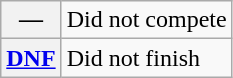<table class="wikitable">
<tr>
<th scope="row">—</th>
<td>Did not compete</td>
</tr>
<tr>
<th scope="row"><a href='#'>DNF</a></th>
<td>Did not finish</td>
</tr>
</table>
